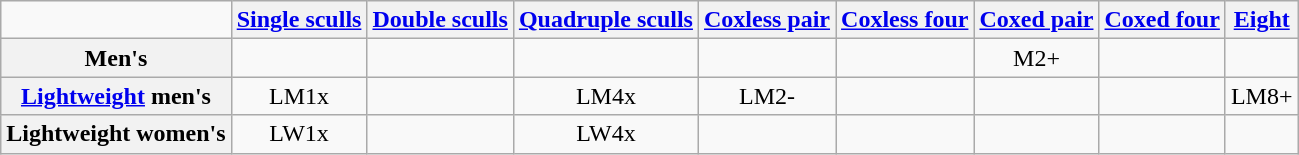<table class="wikitable" style="text-align:center;">
<tr>
<td></td>
<th><a href='#'>Single sculls</a></th>
<th><a href='#'>Double sculls</a></th>
<th><a href='#'>Quadruple sculls</a></th>
<th><a href='#'>Coxless pair</a></th>
<th><a href='#'>Coxless four</a></th>
<th><a href='#'>Coxed pair</a></th>
<th><a href='#'>Coxed four</a></th>
<th><a href='#'>Eight</a></th>
</tr>
<tr>
<th>Men's</th>
<td></td>
<td></td>
<td></td>
<td></td>
<td></td>
<td>M2+ </td>
<td></td>
<td></td>
</tr>
<tr>
<th><a href='#'>Lightweight</a> men's</th>
<td>LM1x </td>
<td></td>
<td>LM4x </td>
<td>LM2- </td>
<td></td>
<td></td>
<td></td>
<td>LM8+ </td>
</tr>
<tr>
<th>Lightweight women's</th>
<td>LW1x </td>
<td></td>
<td>LW4x </td>
<td></td>
<td></td>
<td></td>
<td></td>
<td></td>
</tr>
</table>
